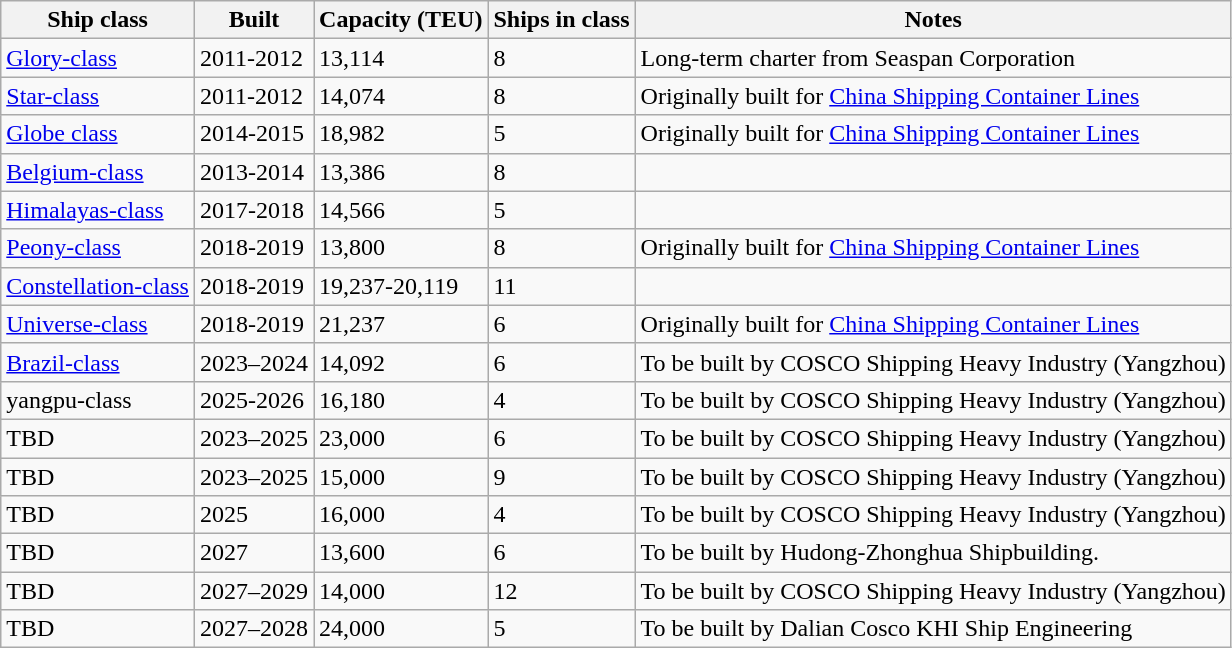<table class="wikitable">
<tr>
<th>Ship class</th>
<th>Built</th>
<th>Capacity (TEU)</th>
<th>Ships in class</th>
<th>Notes</th>
</tr>
<tr>
<td><a href='#'>Glory-class</a></td>
<td>2011-2012</td>
<td>13,114</td>
<td>8</td>
<td>Long-term charter from Seaspan Corporation</td>
</tr>
<tr>
<td><a href='#'>Star-class</a></td>
<td>2011-2012</td>
<td>14,074</td>
<td>8</td>
<td>Originally built for <a href='#'>China Shipping Container Lines</a></td>
</tr>
<tr>
<td><a href='#'>Globe class</a></td>
<td>2014-2015</td>
<td>18,982</td>
<td>5</td>
<td>Originally built for <a href='#'>China Shipping Container Lines</a></td>
</tr>
<tr>
<td><a href='#'>Belgium-class</a></td>
<td>2013-2014</td>
<td>13,386</td>
<td>8</td>
<td></td>
</tr>
<tr>
<td><a href='#'>Himalayas-class</a></td>
<td>2017-2018</td>
<td>14,566</td>
<td>5</td>
<td></td>
</tr>
<tr>
<td><a href='#'>Peony-class</a></td>
<td>2018-2019</td>
<td>13,800</td>
<td>8</td>
<td>Originally built for <a href='#'>China Shipping Container Lines</a></td>
</tr>
<tr>
<td><a href='#'>Constellation-class</a></td>
<td>2018-2019</td>
<td>19,237-20,119</td>
<td>11</td>
<td></td>
</tr>
<tr>
<td><a href='#'>Universe-class</a></td>
<td>2018-2019</td>
<td>21,237</td>
<td>6</td>
<td>Originally built for <a href='#'>China Shipping Container Lines</a></td>
</tr>
<tr>
<td><a href='#'>Brazil-class</a></td>
<td>2023–2024</td>
<td>14,092</td>
<td>6</td>
<td>To be built by COSCO Shipping Heavy Industry (Yangzhou)</td>
</tr>
<tr>
<td Yangpu-class container ship>yangpu-class</td>
<td>2025-2026</td>
<td>16,180</td>
<td>4</td>
<td>To be built by COSCO Shipping Heavy Industry (Yangzhou)</td>
</tr>
<tr>
<td>TBD</td>
<td>2023–2025</td>
<td>23,000</td>
<td>6</td>
<td>To be built by COSCO Shipping Heavy Industry (Yangzhou)</td>
</tr>
<tr>
<td>TBD</td>
<td>2023–2025</td>
<td>15,000</td>
<td>9</td>
<td>To be built by COSCO Shipping Heavy Industry (Yangzhou)</td>
</tr>
<tr>
<td>TBD</td>
<td>2025</td>
<td>16,000</td>
<td>4</td>
<td>To be built by COSCO Shipping Heavy Industry (Yangzhou)</td>
</tr>
<tr>
<td>TBD</td>
<td>2027</td>
<td>13,600</td>
<td>6</td>
<td>To be built by Hudong-Zhonghua Shipbuilding.</td>
</tr>
<tr>
<td>TBD</td>
<td>2027–2029</td>
<td>14,000</td>
<td>12</td>
<td>To be built by COSCO Shipping Heavy Industry (Yangzhou)</td>
</tr>
<tr>
<td>TBD</td>
<td>2027–2028</td>
<td>24,000</td>
<td>5</td>
<td>To be built by Dalian Cosco KHI Ship Engineering</td>
</tr>
</table>
